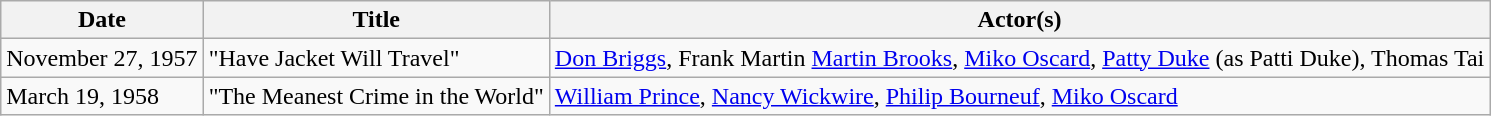<table class="wikitable">
<tr>
<th>Date</th>
<th>Title</th>
<th>Actor(s)</th>
</tr>
<tr>
<td>November 27, 1957</td>
<td>"Have Jacket Will Travel"</td>
<td><a href='#'>Don Briggs</a>, Frank Martin <a href='#'>Martin Brooks</a>, <a href='#'>Miko Oscard</a>, <a href='#'>Patty Duke</a> (as Patti Duke), Thomas Tai</td>
</tr>
<tr>
<td>March 19, 1958</td>
<td>"The Meanest Crime in the World"</td>
<td><a href='#'>William Prince</a>, <a href='#'>Nancy Wickwire</a>, <a href='#'>Philip Bourneuf</a>, <a href='#'>Miko Oscard</a></td>
</tr>
</table>
